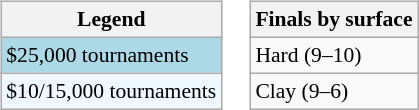<table>
<tr valign="top">
<td><br><table class="wikitable" style="font-size:90%">
<tr>
<th>Legend</th>
</tr>
<tr style="background:lightblue;">
<td>$25,000 tournaments</td>
</tr>
<tr style="background:#f0f8ff;">
<td>$10/15,000 tournaments</td>
</tr>
</table>
</td>
<td><br><table class="wikitable" style="font-size:90%">
<tr>
<th>Finals by surface</th>
</tr>
<tr>
<td>Hard (9–10)</td>
</tr>
<tr>
<td>Clay (9–6)</td>
</tr>
</table>
</td>
</tr>
</table>
